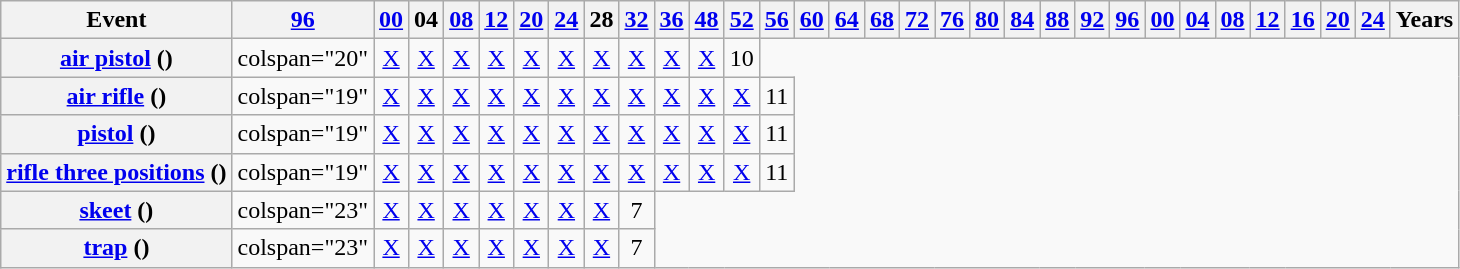<table class="wikitable plainrowheaders sticky-header" style="text-align:center;">
<tr>
<th scope="col">Event</th>
<th scope="col"><a href='#'>96</a></th>
<th scope="col"><a href='#'>00</a></th>
<th scope="col">04</th>
<th scope="col"><a href='#'>08</a></th>
<th scope="col"><a href='#'>12</a></th>
<th scope="col"><a href='#'>20</a></th>
<th scope="col"><a href='#'>24</a></th>
<th scope="col">28</th>
<th scope="col"><a href='#'>32</a></th>
<th scope="col"><a href='#'>36</a></th>
<th scope="col"><a href='#'>48</a></th>
<th scope="col"><a href='#'>52</a></th>
<th scope="col"><a href='#'>56</a></th>
<th scope="col"><a href='#'>60</a></th>
<th scope="col"><a href='#'>64</a></th>
<th scope="col"><a href='#'>68</a></th>
<th scope="col"><a href='#'>72</a></th>
<th scope="col"><a href='#'>76</a></th>
<th scope="col"><a href='#'>80</a></th>
<th scope="col"><a href='#'>84</a></th>
<th scope="col"><a href='#'>88</a></th>
<th scope="col"><a href='#'>92</a></th>
<th scope="col"><a href='#'>96</a></th>
<th scope="col"><a href='#'>00</a></th>
<th scope="col"><a href='#'>04</a></th>
<th scope="col"><a href='#'>08</a></th>
<th scope="col"><a href='#'>12</a></th>
<th scope="col"><a href='#'>16</a></th>
<th scope="col"><a href='#'>20</a></th>
<th scope="col"><a href='#'>24</a></th>
<th scope="col">Years</th>
</tr>
<tr>
<th scope="row"><a href='#'>air pistol</a> ()</th>
<td>colspan="20"</td>
<td><a href='#'>X</a></td>
<td><a href='#'>X</a></td>
<td><a href='#'>X</a></td>
<td><a href='#'>X</a></td>
<td><a href='#'>X</a></td>
<td><a href='#'>X</a></td>
<td><a href='#'>X</a></td>
<td><a href='#'>X</a></td>
<td><a href='#'>X</a></td>
<td><a href='#'>X</a></td>
<td>10</td>
</tr>
<tr>
<th scope="row"><a href='#'>air rifle</a> ()</th>
<td>colspan="19"</td>
<td><a href='#'>X</a></td>
<td><a href='#'>X</a></td>
<td><a href='#'>X</a></td>
<td><a href='#'>X</a></td>
<td><a href='#'>X</a></td>
<td><a href='#'>X</a></td>
<td><a href='#'>X</a></td>
<td><a href='#'>X</a></td>
<td><a href='#'>X</a></td>
<td><a href='#'>X</a></td>
<td><a href='#'>X</a></td>
<td>11</td>
</tr>
<tr>
<th scope="row"><a href='#'>pistol</a> ()</th>
<td>colspan="19"</td>
<td><a href='#'>X</a></td>
<td><a href='#'>X</a></td>
<td><a href='#'>X</a></td>
<td><a href='#'>X</a></td>
<td><a href='#'>X</a></td>
<td><a href='#'>X</a></td>
<td><a href='#'>X</a></td>
<td><a href='#'>X</a></td>
<td><a href='#'>X</a></td>
<td><a href='#'>X</a></td>
<td><a href='#'>X</a></td>
<td>11</td>
</tr>
<tr>
<th scope="row"><a href='#'>rifle three positions</a> ()</th>
<td>colspan="19"</td>
<td><a href='#'>X</a></td>
<td><a href='#'>X</a></td>
<td><a href='#'>X</a></td>
<td><a href='#'>X</a></td>
<td><a href='#'>X</a></td>
<td><a href='#'>X</a></td>
<td><a href='#'>X</a></td>
<td><a href='#'>X</a></td>
<td><a href='#'>X</a></td>
<td><a href='#'>X</a></td>
<td><a href='#'>X</a></td>
<td>11</td>
</tr>
<tr>
<th scope="row"><a href='#'>skeet</a> ()</th>
<td>colspan="23"</td>
<td><a href='#'>X</a></td>
<td><a href='#'>X</a></td>
<td><a href='#'>X</a></td>
<td><a href='#'>X</a></td>
<td><a href='#'>X</a></td>
<td><a href='#'>X</a></td>
<td><a href='#'>X</a></td>
<td>7</td>
</tr>
<tr>
<th scope="row"><a href='#'>trap</a> ()</th>
<td>colspan="23"</td>
<td><a href='#'>X</a></td>
<td><a href='#'>X</a></td>
<td><a href='#'>X</a></td>
<td><a href='#'>X</a></td>
<td><a href='#'>X</a></td>
<td><a href='#'>X</a></td>
<td><a href='#'>X</a></td>
<td>7</td>
</tr>
</table>
